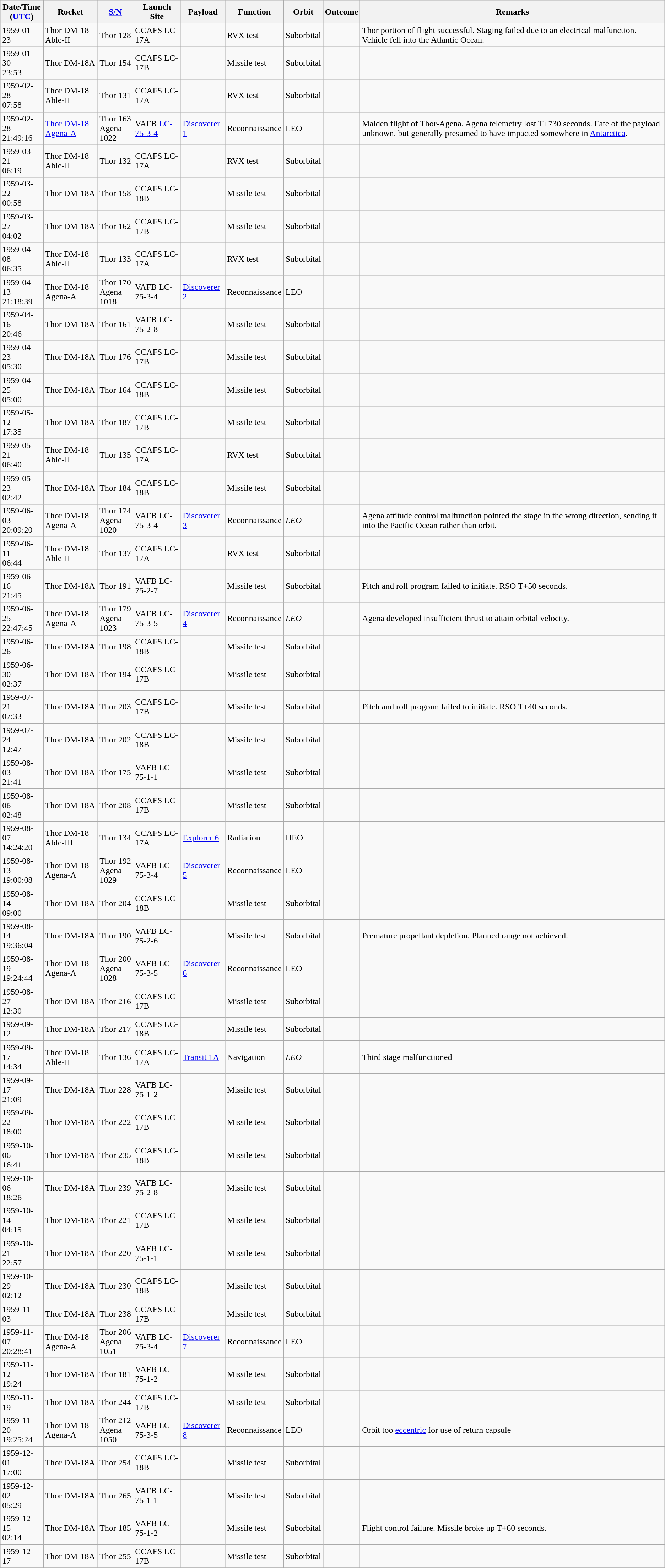<table class="wikitable" style="margin: 1em 1em 1em 0";>
<tr>
<th>Date/Time<br>(<a href='#'>UTC</a>)</th>
<th>Rocket</th>
<th><a href='#'>S/N</a></th>
<th>Launch Site</th>
<th>Payload</th>
<th>Function</th>
<th>Orbit</th>
<th>Outcome</th>
<th>Remarks</th>
</tr>
<tr>
<td>1959-01-23</td>
<td>Thor DM-18 Able-II</td>
<td>Thor 128</td>
<td>CCAFS LC-17A</td>
<td></td>
<td>RVX test</td>
<td>Suborbital</td>
<td></td>
<td>Thor portion of flight successful. Staging failed due to an electrical malfunction. Vehicle fell into the Atlantic Ocean.</td>
</tr>
<tr>
<td>1959-01-30<br>23:53</td>
<td>Thor DM-18A</td>
<td>Thor 154</td>
<td>CCAFS LC-17B</td>
<td></td>
<td>Missile test</td>
<td>Suborbital</td>
<td></td>
<td></td>
</tr>
<tr>
<td>1959-02-28<br>07:58</td>
<td>Thor DM-18 Able-II</td>
<td>Thor 131</td>
<td>CCAFS LC-17A</td>
<td></td>
<td>RVX test</td>
<td>Suborbital</td>
<td></td>
<td></td>
</tr>
<tr>
<td>1959-02-28<br>21:49:16</td>
<td><a href='#'>Thor DM-18 Agena-A</a></td>
<td>Thor 163<br>Agena 1022</td>
<td>VAFB <a href='#'>LC-75-3-4</a></td>
<td><a href='#'>Discoverer 1</a></td>
<td>Reconnaissance</td>
<td>LEO</td>
<td></td>
<td>Maiden flight of Thor-Agena. Agena telemetry lost T+730 seconds. Fate of the payload unknown, but generally presumed to have impacted somewhere in <a href='#'>Antarctica</a>.</td>
</tr>
<tr>
<td>1959-03-21<br>06:19</td>
<td>Thor DM-18 Able-II</td>
<td>Thor 132</td>
<td>CCAFS LC-17A</td>
<td></td>
<td>RVX test</td>
<td>Suborbital</td>
<td></td>
<td></td>
</tr>
<tr>
<td>1959-03-22<br>00:58</td>
<td>Thor DM-18A</td>
<td>Thor 158</td>
<td>CCAFS LC-18B</td>
<td></td>
<td>Missile test</td>
<td>Suborbital</td>
<td></td>
<td></td>
</tr>
<tr>
<td>1959-03-27<br>04:02</td>
<td>Thor DM-18A</td>
<td>Thor 162</td>
<td>CCAFS LC-17B</td>
<td></td>
<td>Missile test</td>
<td>Suborbital</td>
<td></td>
<td></td>
</tr>
<tr>
<td>1959-04-08<br>06:35</td>
<td>Thor DM-18 Able-II</td>
<td>Thor 133</td>
<td>CCAFS LC-17A</td>
<td></td>
<td>RVX test</td>
<td>Suborbital</td>
<td></td>
<td></td>
</tr>
<tr>
<td>1959-04-13<br>21:18:39</td>
<td>Thor DM-18 Agena-A</td>
<td>Thor 170<br>Agena 1018</td>
<td>VAFB LC-75-3-4</td>
<td><a href='#'>Discoverer 2</a></td>
<td>Reconnaissance</td>
<td>LEO</td>
<td></td>
<td></td>
</tr>
<tr>
<td>1959-04-16<br>20:46</td>
<td>Thor DM-18A</td>
<td>Thor 161</td>
<td>VAFB LC-75-2-8</td>
<td></td>
<td>Missile test</td>
<td>Suborbital</td>
<td></td>
<td></td>
</tr>
<tr>
<td>1959-04-23<br>05:30</td>
<td>Thor DM-18A</td>
<td>Thor 176</td>
<td>CCAFS LC-17B</td>
<td></td>
<td>Missile test</td>
<td>Suborbital</td>
<td></td>
<td></td>
</tr>
<tr>
<td>1959-04-25<br>05:00</td>
<td>Thor DM-18A</td>
<td>Thor 164</td>
<td>CCAFS LC-18B</td>
<td></td>
<td>Missile test</td>
<td>Suborbital</td>
<td></td>
<td></td>
</tr>
<tr>
<td>1959-05-12<br>17:35</td>
<td>Thor DM-18A</td>
<td>Thor 187</td>
<td>CCAFS LC-17B</td>
<td></td>
<td>Missile test</td>
<td>Suborbital</td>
<td></td>
<td></td>
</tr>
<tr>
<td>1959-05-21<br>06:40</td>
<td>Thor DM-18 Able-II</td>
<td>Thor 135</td>
<td>CCAFS LC-17A</td>
<td></td>
<td>RVX test</td>
<td>Suborbital</td>
<td></td>
<td></td>
</tr>
<tr>
<td>1959-05-23<br>02:42</td>
<td>Thor DM-18A</td>
<td>Thor 184</td>
<td>CCAFS LC-18B</td>
<td></td>
<td>Missile test</td>
<td>Suborbital</td>
<td></td>
<td></td>
</tr>
<tr>
<td>1959-06-03<br>20:09:20</td>
<td>Thor DM-18 Agena-A</td>
<td>Thor 174<br>Agena 1020</td>
<td>VAFB LC-75-3-4</td>
<td><a href='#'>Discoverer 3</a></td>
<td>Reconnaissance</td>
<td><em>LEO</em></td>
<td></td>
<td>Agena attitude control malfunction pointed the stage in the wrong direction, sending it into the Pacific Ocean rather than orbit.</td>
</tr>
<tr>
<td>1959-06-11<br>06:44</td>
<td>Thor DM-18 Able-II</td>
<td>Thor 137</td>
<td>CCAFS LC-17A</td>
<td></td>
<td>RVX test</td>
<td>Suborbital</td>
<td></td>
<td></td>
</tr>
<tr>
<td>1959-06-16<br>21:45</td>
<td>Thor DM-18A</td>
<td>Thor 191</td>
<td>VAFB LC-75-2-7</td>
<td></td>
<td>Missile test</td>
<td>Suborbital</td>
<td></td>
<td>Pitch and roll program failed to initiate. RSO T+50 seconds.</td>
</tr>
<tr>
<td>1959-06-25<br>22:47:45</td>
<td>Thor DM-18 Agena-A</td>
<td>Thor 179<br>Agena 1023</td>
<td>VAFB LC-75-3-5</td>
<td><a href='#'>Discoverer 4</a></td>
<td>Reconnaissance</td>
<td><em>LEO</em></td>
<td></td>
<td>Agena developed insufficient thrust to attain orbital velocity.</td>
</tr>
<tr>
<td>1959-06-26</td>
<td>Thor DM-18A</td>
<td>Thor 198</td>
<td>CCAFS LC-18B</td>
<td></td>
<td>Missile test</td>
<td>Suborbital</td>
<td></td>
<td></td>
</tr>
<tr>
<td>1959-06-30<br>02:37</td>
<td>Thor DM-18A</td>
<td>Thor 194</td>
<td>CCAFS LC-17B</td>
<td></td>
<td>Missile test</td>
<td>Suborbital</td>
<td></td>
<td></td>
</tr>
<tr>
<td>1959-07-21<br>07:33</td>
<td>Thor DM-18A</td>
<td>Thor 203</td>
<td>CCAFS LC-17B</td>
<td></td>
<td>Missile test</td>
<td>Suborbital</td>
<td></td>
<td>Pitch and roll program failed to initiate. RSO T+40 seconds.</td>
</tr>
<tr>
<td>1959-07-24<br>12:47</td>
<td>Thor DM-18A</td>
<td>Thor 202</td>
<td>CCAFS LC-18B</td>
<td></td>
<td>Missile test</td>
<td>Suborbital</td>
<td></td>
<td></td>
</tr>
<tr>
<td>1959-08-03<br>21:41</td>
<td>Thor DM-18A</td>
<td>Thor 175</td>
<td>VAFB LC-75-1-1</td>
<td></td>
<td>Missile test</td>
<td>Suborbital</td>
<td></td>
<td></td>
</tr>
<tr>
<td>1959-08-06<br>02:48</td>
<td>Thor DM-18A</td>
<td>Thor 208</td>
<td>CCAFS LC-17B</td>
<td></td>
<td>Missile test</td>
<td>Suborbital</td>
<td></td>
<td></td>
</tr>
<tr>
<td>1959-08-07<br>14:24:20</td>
<td>Thor DM-18 Able-III</td>
<td>Thor 134</td>
<td>CCAFS LC-17A</td>
<td><a href='#'>Explorer 6</a></td>
<td>Radiation</td>
<td>HEO</td>
<td></td>
<td></td>
</tr>
<tr>
<td>1959-08-13<br>19:00:08</td>
<td>Thor DM-18 Agena-A</td>
<td>Thor 192<br>Agena 1029</td>
<td>VAFB LC-75-3-4</td>
<td><a href='#'>Discoverer 5</a></td>
<td>Reconnaissance</td>
<td>LEO</td>
<td></td>
<td></td>
</tr>
<tr>
<td>1959-08-14<br>09:00</td>
<td>Thor DM-18A</td>
<td>Thor 204</td>
<td>CCAFS LC-18B</td>
<td></td>
<td>Missile test</td>
<td>Suborbital</td>
<td></td>
<td></td>
</tr>
<tr>
<td>1959-08-14<br>19:36:04</td>
<td>Thor DM-18A</td>
<td>Thor 190</td>
<td>VAFB LC-75-2-6</td>
<td></td>
<td>Missile test</td>
<td>Suborbital</td>
<td></td>
<td>Premature propellant depletion. Planned range not achieved.</td>
</tr>
<tr>
<td>1959-08-19<br>19:24:44</td>
<td>Thor DM-18 Agena-A</td>
<td>Thor 200<br>Agena 1028</td>
<td>VAFB LC-75-3-5</td>
<td><a href='#'>Discoverer 6</a></td>
<td>Reconnaissance</td>
<td>LEO</td>
<td></td>
<td></td>
</tr>
<tr>
<td>1959-08-27<br>12:30</td>
<td>Thor DM-18A</td>
<td>Thor 216</td>
<td>CCAFS LC-17B</td>
<td></td>
<td>Missile test</td>
<td>Suborbital</td>
<td></td>
<td></td>
</tr>
<tr>
<td>1959-09-12</td>
<td>Thor DM-18A</td>
<td>Thor 217</td>
<td>CCAFS LC-18B</td>
<td></td>
<td>Missile test</td>
<td>Suborbital</td>
<td></td>
<td></td>
</tr>
<tr>
<td>1959-09-17<br>14:34</td>
<td>Thor DM-18 Able-II</td>
<td>Thor 136</td>
<td>CCAFS LC-17A</td>
<td><a href='#'>Transit 1A</a></td>
<td>Navigation</td>
<td><em>LEO</em></td>
<td></td>
<td>Third stage malfunctioned</td>
</tr>
<tr>
<td>1959-09-17<br>21:09</td>
<td>Thor DM-18A</td>
<td>Thor 228</td>
<td>VAFB LC-75-1-2</td>
<td></td>
<td>Missile test</td>
<td>Suborbital</td>
<td></td>
<td></td>
</tr>
<tr>
<td>1959-09-22<br>18:00</td>
<td>Thor DM-18A</td>
<td>Thor 222</td>
<td>CCAFS LC-17B</td>
<td></td>
<td>Missile test</td>
<td>Suborbital</td>
<td></td>
<td></td>
</tr>
<tr>
<td>1959-10-06<br>16:41</td>
<td>Thor DM-18A</td>
<td>Thor 235</td>
<td>CCAFS LC-18B</td>
<td></td>
<td>Missile test</td>
<td>Suborbital</td>
<td></td>
<td></td>
</tr>
<tr>
<td>1959-10-06<br>18:26</td>
<td>Thor DM-18A</td>
<td>Thor 239</td>
<td>VAFB LC-75-2-8</td>
<td></td>
<td>Missile test</td>
<td>Suborbital</td>
<td></td>
<td></td>
</tr>
<tr>
<td>1959-10-14<br>04:15</td>
<td>Thor DM-18A</td>
<td>Thor 221</td>
<td>CCAFS LC-17B</td>
<td></td>
<td>Missile test</td>
<td>Suborbital</td>
<td></td>
<td></td>
</tr>
<tr>
<td>1959-10-21<br>22:57</td>
<td>Thor DM-18A</td>
<td>Thor 220</td>
<td>VAFB LC-75-1-1</td>
<td></td>
<td>Missile test</td>
<td>Suborbital</td>
<td></td>
<td></td>
</tr>
<tr>
<td>1959-10-29<br>02:12</td>
<td>Thor DM-18A</td>
<td>Thor 230</td>
<td>CCAFS LC-18B</td>
<td></td>
<td>Missile test</td>
<td>Suborbital</td>
<td></td>
<td></td>
</tr>
<tr>
<td>1959-11-03</td>
<td>Thor DM-18A</td>
<td>Thor 238</td>
<td>CCAFS LC-17B</td>
<td></td>
<td>Missile test</td>
<td>Suborbital</td>
<td></td>
<td></td>
</tr>
<tr>
<td>1959-11-07<br>20:28:41</td>
<td>Thor DM-18 Agena-A</td>
<td>Thor 206<br>Agena 1051</td>
<td>VAFB LC-75-3-4</td>
<td><a href='#'>Discoverer 7</a></td>
<td>Reconnaissance</td>
<td>LEO</td>
<td></td>
<td></td>
</tr>
<tr>
<td>1959-11-12<br>19:24</td>
<td>Thor DM-18A</td>
<td>Thor 181</td>
<td>VAFB LC-75-1-2</td>
<td></td>
<td>Missile test</td>
<td>Suborbital</td>
<td></td>
<td></td>
</tr>
<tr>
<td>1959-11-19</td>
<td>Thor DM-18A</td>
<td>Thor 244</td>
<td>CCAFS LC-17B</td>
<td></td>
<td>Missile test</td>
<td>Suborbital</td>
<td></td>
<td></td>
</tr>
<tr>
<td>1959-11-20<br>19:25:24</td>
<td>Thor DM-18 Agena-A</td>
<td>Thor 212<br>Agena 1050</td>
<td>VAFB LC-75-3-5</td>
<td><a href='#'>Discoverer 8</a></td>
<td>Reconnaissance</td>
<td>LEO</td>
<td></td>
<td>Orbit too <a href='#'>eccentric</a> for use of return capsule</td>
</tr>
<tr>
<td>1959-12-01<br>17:00</td>
<td>Thor DM-18A</td>
<td>Thor 254</td>
<td>CCAFS LC-18B</td>
<td></td>
<td>Missile test</td>
<td>Suborbital</td>
<td></td>
<td></td>
</tr>
<tr>
<td>1959-12-02<br>05:29</td>
<td>Thor DM-18A</td>
<td>Thor 265</td>
<td>VAFB LC-75-1-1</td>
<td></td>
<td>Missile test</td>
<td>Suborbital</td>
<td></td>
<td></td>
</tr>
<tr>
<td>1959-12-15<br>02:14</td>
<td>Thor DM-18A</td>
<td>Thor 185</td>
<td>VAFB LC-75-1-2</td>
<td></td>
<td>Missile test</td>
<td>Suborbital</td>
<td></td>
<td>Flight control failure. Missile broke up T+60 seconds.</td>
</tr>
<tr>
<td>1959-12-17</td>
<td>Thor DM-18A</td>
<td>Thor 255</td>
<td>CCAFS LC-17B</td>
<td></td>
<td>Missile test</td>
<td>Suborbital</td>
<td></td>
<td></td>
</tr>
<tr>
</tr>
</table>
